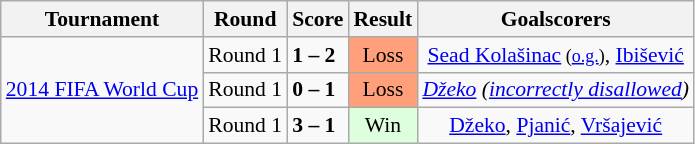<table class="wikitable collapsible" style="text-align: center;font-size:90%;">
<tr>
<th>Tournament</th>
<th>Round</th>
<th>Score</th>
<th>Result</th>
<th>Goalscorers</th>
</tr>
<tr>
<td rowspan=3><a href='#'>2014 FIFA World Cup</a></td>
<td>Round 1</td>
<td align="left"> <strong>1 – 2</strong> </td>
<td style="background:#ffa07a;">Loss</td>
<td><a href='#'>Sead Kolašinac</a><small> (<a href='#'>o.g.</a>)</small>, <a href='#'>Ibišević</a></td>
</tr>
<tr>
<td>Round 1</td>
<td align="left"> <strong>0 – 1</strong> </td>
<td style="background:#ffa07a;">Loss</td>
<td><em><a href='#'>Džeko</a> (<a href='#'>incorrectly disallowed</a>)</em></td>
</tr>
<tr>
<td>Round 1</td>
<td align="left"> <strong>3 – 1</strong> </td>
<td style="background:#dfd;">Win</td>
<td><a href='#'>Džeko</a>, <a href='#'>Pjanić</a>, <a href='#'>Vršajević</a></td>
</tr>
</table>
